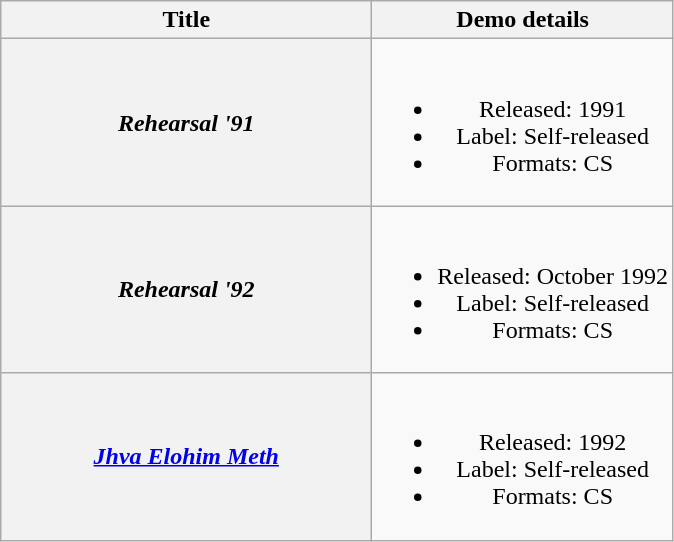<table class="wikitable plainrowheaders" style="text-align:center;">
<tr>
<th scope="col" style="width:15em;">Title</th>
<th scope="col">Demo details</th>
</tr>
<tr>
<th scope="row"><em>Rehearsal '91</em></th>
<td><br><ul><li>Released: 1991</li><li>Label: Self-released</li><li>Formats: CS</li></ul></td>
</tr>
<tr>
<th scope="row"><em>Rehearsal '92</em></th>
<td><br><ul><li>Released: October 1992</li><li>Label: Self-released</li><li>Formats: CS</li></ul></td>
</tr>
<tr>
<th scope="row"><em><a href='#'>Jhva Elohim Meth</a></em></th>
<td><br><ul><li>Released: 1992</li><li>Label: Self-released</li><li>Formats: CS</li></ul></td>
</tr>
</table>
